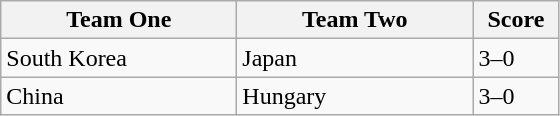<table class="wikitable">
<tr>
<th width=150>Team One</th>
<th width=150>Team Two</th>
<th width=50>Score</th>
</tr>
<tr>
<td>South Korea</td>
<td>Japan</td>
<td>3–0</td>
</tr>
<tr>
<td>China</td>
<td>Hungary</td>
<td>3–0</td>
</tr>
</table>
